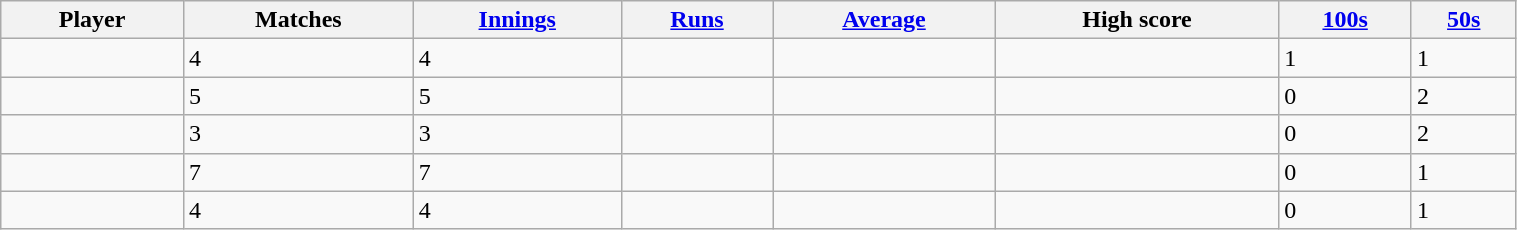<table class="wikitable sortable" style="width:80%;">
<tr>
<th>Player</th>
<th>Matches</th>
<th><a href='#'>Innings</a></th>
<th><a href='#'>Runs</a></th>
<th><a href='#'>Average</a></th>
<th>High score</th>
<th><a href='#'>100s</a></th>
<th><a href='#'>50s</a></th>
</tr>
<tr>
<td></td>
<td>4</td>
<td>4</td>
<td></td>
<td></td>
<td></td>
<td>1</td>
<td>1</td>
</tr>
<tr>
<td></td>
<td>5</td>
<td>5</td>
<td></td>
<td></td>
<td></td>
<td>0</td>
<td>2</td>
</tr>
<tr>
<td></td>
<td>3</td>
<td>3</td>
<td></td>
<td></td>
<td></td>
<td>0</td>
<td>2</td>
</tr>
<tr>
<td></td>
<td>7</td>
<td>7</td>
<td></td>
<td></td>
<td></td>
<td>0</td>
<td>1</td>
</tr>
<tr>
<td></td>
<td>4</td>
<td>4</td>
<td></td>
<td></td>
<td></td>
<td>0</td>
<td>1</td>
</tr>
</table>
